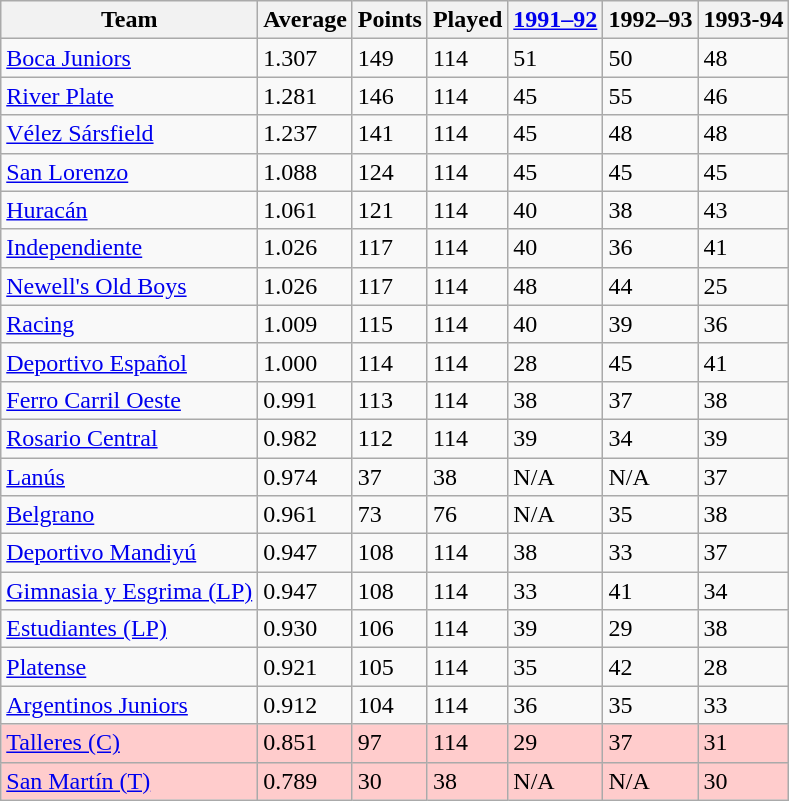<table class="wikitable">
<tr>
<th>Team</th>
<th>Average</th>
<th>Points</th>
<th>Played</th>
<th><a href='#'>1991–92</a></th>
<th>1992–93</th>
<th>1993-94</th>
</tr>
<tr>
<td><a href='#'>Boca Juniors</a></td>
<td>1.307</td>
<td>149</td>
<td>114</td>
<td>51</td>
<td>50</td>
<td>48</td>
</tr>
<tr>
<td><a href='#'>River Plate</a></td>
<td>1.281</td>
<td>146</td>
<td>114</td>
<td>45</td>
<td>55</td>
<td>46</td>
</tr>
<tr>
<td><a href='#'>Vélez Sársfield</a></td>
<td>1.237</td>
<td>141</td>
<td>114</td>
<td>45</td>
<td>48</td>
<td>48</td>
</tr>
<tr>
<td><a href='#'>San Lorenzo</a></td>
<td>1.088</td>
<td>124</td>
<td>114</td>
<td>45</td>
<td>45</td>
<td>45</td>
</tr>
<tr>
<td><a href='#'>Huracán</a></td>
<td>1.061</td>
<td>121</td>
<td>114</td>
<td>40</td>
<td>38</td>
<td>43</td>
</tr>
<tr>
<td><a href='#'>Independiente</a></td>
<td>1.026</td>
<td>117</td>
<td>114</td>
<td>40</td>
<td>36</td>
<td>41</td>
</tr>
<tr>
<td><a href='#'>Newell's Old Boys</a></td>
<td>1.026</td>
<td>117</td>
<td>114</td>
<td>48</td>
<td>44</td>
<td>25</td>
</tr>
<tr>
<td><a href='#'>Racing</a></td>
<td>1.009</td>
<td>115</td>
<td>114</td>
<td>40</td>
<td>39</td>
<td>36</td>
</tr>
<tr>
<td><a href='#'>Deportivo Español</a></td>
<td>1.000</td>
<td>114</td>
<td>114</td>
<td>28</td>
<td>45</td>
<td>41</td>
</tr>
<tr>
<td><a href='#'>Ferro Carril Oeste</a></td>
<td>0.991</td>
<td>113</td>
<td>114</td>
<td>38</td>
<td>37</td>
<td>38</td>
</tr>
<tr>
<td><a href='#'>Rosario Central</a></td>
<td>0.982</td>
<td>112</td>
<td>114</td>
<td>39</td>
<td>34</td>
<td>39</td>
</tr>
<tr>
<td><a href='#'>Lanús</a></td>
<td>0.974</td>
<td>37</td>
<td>38</td>
<td>N/A</td>
<td>N/A</td>
<td>37</td>
</tr>
<tr>
<td><a href='#'>Belgrano</a></td>
<td>0.961</td>
<td>73</td>
<td>76</td>
<td>N/A</td>
<td>35</td>
<td>38</td>
</tr>
<tr>
<td><a href='#'>Deportivo Mandiyú</a></td>
<td>0.947</td>
<td>108</td>
<td>114</td>
<td>38</td>
<td>33</td>
<td>37</td>
</tr>
<tr>
<td><a href='#'>Gimnasia y Esgrima (LP)</a></td>
<td>0.947</td>
<td>108</td>
<td>114</td>
<td>33</td>
<td>41</td>
<td>34</td>
</tr>
<tr>
<td><a href='#'>Estudiantes (LP)</a></td>
<td>0.930</td>
<td>106</td>
<td>114</td>
<td>39</td>
<td>29</td>
<td>38</td>
</tr>
<tr>
<td><a href='#'>Platense</a></td>
<td>0.921</td>
<td>105</td>
<td>114</td>
<td>35</td>
<td>42</td>
<td>28</td>
</tr>
<tr>
<td><a href='#'>Argentinos Juniors</a></td>
<td>0.912</td>
<td>104</td>
<td>114</td>
<td>36</td>
<td>35</td>
<td>33</td>
</tr>
<tr bgcolor="FFCCCC">
<td><a href='#'>Talleres (C)</a></td>
<td>0.851</td>
<td>97</td>
<td>114</td>
<td>29</td>
<td>37</td>
<td>31</td>
</tr>
<tr bgcolor="FFCCCC">
<td><a href='#'>San Martín (T)</a></td>
<td>0.789</td>
<td>30</td>
<td>38</td>
<td>N/A</td>
<td>N/A</td>
<td>30</td>
</tr>
</table>
